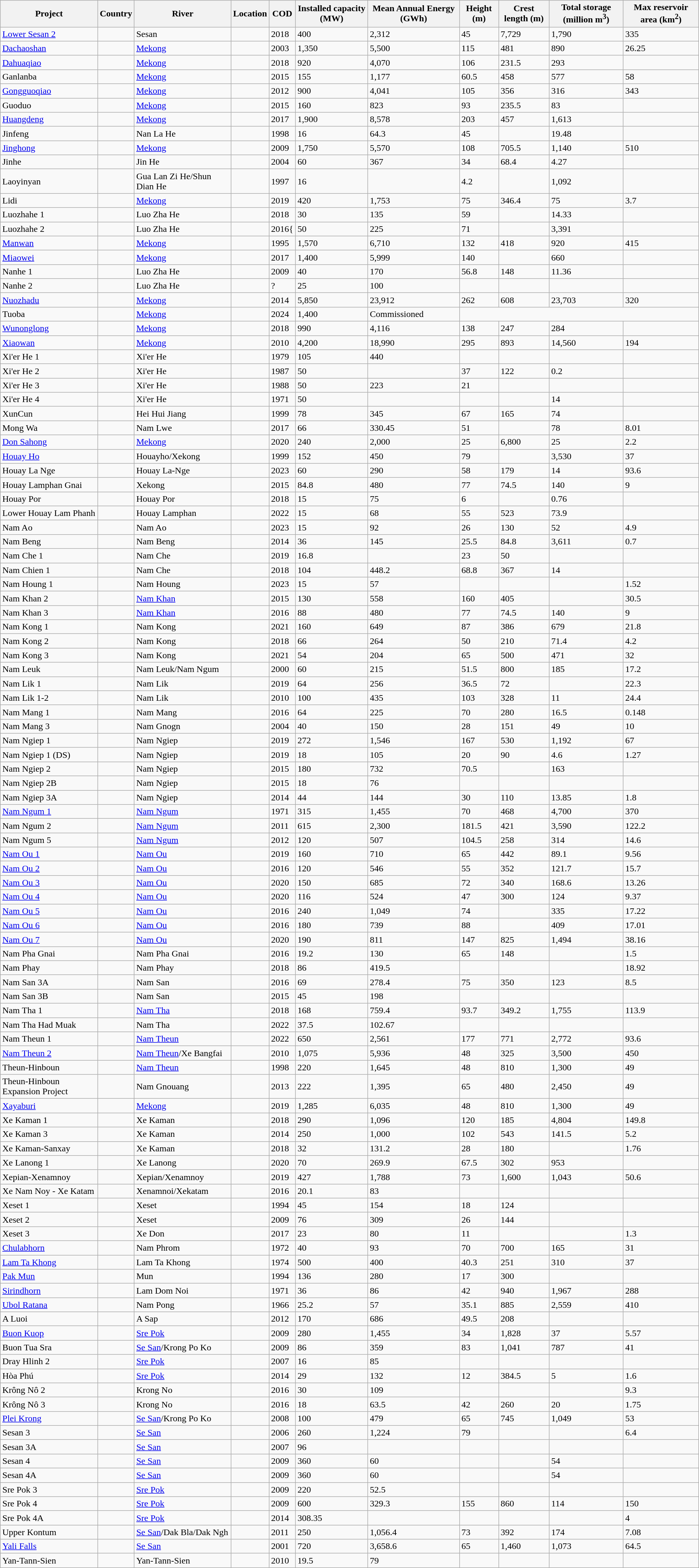<table class="wikitable sortable">
<tr>
<th>Project</th>
<th>Country</th>
<th>River</th>
<th>Location</th>
<th>COD</th>
<th>Installed capacity (MW)</th>
<th>Mean Annual Energy (GWh)</th>
<th>Height (m)</th>
<th>Crest length (m)</th>
<th>Total storage (million m<sup>3</sup>)</th>
<th>Max reservoir area (km<sup>2</sup>)</th>
</tr>
<tr>
<td><a href='#'>Lower Sesan 2</a></td>
<td></td>
<td>Sesan</td>
<td></td>
<td>2018</td>
<td>400</td>
<td>2,312</td>
<td>45</td>
<td>7,729</td>
<td>1,790</td>
<td>335</td>
</tr>
<tr>
<td><a href='#'>Dachaoshan</a></td>
<td></td>
<td><a href='#'>Mekong</a></td>
<td></td>
<td>2003</td>
<td>1,350</td>
<td>5,500</td>
<td>115</td>
<td>481</td>
<td>890</td>
<td>26.25</td>
</tr>
<tr>
<td><a href='#'>Dahuaqiao</a></td>
<td></td>
<td><a href='#'>Mekong</a></td>
<td></td>
<td>2018</td>
<td>920</td>
<td>4,070</td>
<td>106</td>
<td>231.5</td>
<td>293</td>
<td></td>
</tr>
<tr>
<td>Ganlanba</td>
<td></td>
<td><a href='#'>Mekong</a></td>
<td></td>
<td>2015</td>
<td>155</td>
<td>1,177</td>
<td>60.5</td>
<td>458</td>
<td>577</td>
<td>58</td>
</tr>
<tr>
<td><a href='#'>Gongguoqiao</a></td>
<td></td>
<td><a href='#'>Mekong</a></td>
<td></td>
<td>2012</td>
<td>900</td>
<td>4,041</td>
<td>105</td>
<td>356</td>
<td>316</td>
<td>343</td>
</tr>
<tr>
<td>Guoduo</td>
<td></td>
<td><a href='#'>Mekong</a></td>
<td></td>
<td>2015</td>
<td>160</td>
<td>823</td>
<td>93</td>
<td>235.5</td>
<td>83</td>
<td></td>
</tr>
<tr>
<td><a href='#'>Huangdeng</a></td>
<td></td>
<td><a href='#'>Mekong</a></td>
<td></td>
<td>2017</td>
<td>1,900</td>
<td>8,578</td>
<td>203</td>
<td>457</td>
<td>1,613</td>
<td></td>
</tr>
<tr>
<td>Jinfeng</td>
<td></td>
<td>Nan La He</td>
<td></td>
<td>1998</td>
<td>16</td>
<td>64.3</td>
<td>45</td>
<td></td>
<td>19.48</td>
<td></td>
</tr>
<tr>
<td><a href='#'>Jinghong</a></td>
<td></td>
<td><a href='#'>Mekong</a></td>
<td></td>
<td>2009</td>
<td>1,750</td>
<td>5,570</td>
<td>108</td>
<td>705.5</td>
<td>1,140</td>
<td>510</td>
</tr>
<tr>
<td>Jinhe</td>
<td></td>
<td>Jin He</td>
<td></td>
<td>2004</td>
<td>60</td>
<td>367</td>
<td>34</td>
<td>68.4</td>
<td>4.27</td>
<td></td>
</tr>
<tr>
<td>Laoyinyan</td>
<td></td>
<td>Gua Lan Zi He/Shun Dian He</td>
<td></td>
<td>1997</td>
<td>16</td>
<td></td>
<td>4.2</td>
<td></td>
<td>1,092</td>
<td></td>
</tr>
<tr>
<td>Lidi</td>
<td></td>
<td><a href='#'>Mekong</a></td>
<td></td>
<td>2019</td>
<td>420</td>
<td>1,753</td>
<td>75</td>
<td>346.4</td>
<td>75</td>
<td>3.7</td>
</tr>
<tr>
<td>Luozhahe 1</td>
<td></td>
<td>Luo Zha He</td>
<td></td>
<td>2018</td>
<td>30</td>
<td>135</td>
<td>59</td>
<td></td>
<td>14.33</td>
<td></td>
</tr>
<tr>
<td>Luozhahe 2</td>
<td></td>
<td>Luo Zha He</td>
<td></td>
<td>2016{</td>
<td>50</td>
<td>225</td>
<td>71</td>
<td></td>
<td>3,391</td>
<td></td>
</tr>
<tr>
<td><a href='#'>Manwan</a></td>
<td></td>
<td><a href='#'>Mekong</a></td>
<td></td>
<td>1995</td>
<td>1,570</td>
<td>6,710</td>
<td>132</td>
<td>418</td>
<td>920</td>
<td>415</td>
</tr>
<tr>
<td><a href='#'>Miaowei</a></td>
<td></td>
<td><a href='#'>Mekong</a></td>
<td></td>
<td>2017</td>
<td>1,400</td>
<td>5,999</td>
<td>140</td>
<td></td>
<td>660</td>
<td></td>
</tr>
<tr>
<td>Nanhe 1</td>
<td></td>
<td>Luo Zha He</td>
<td></td>
<td>2009</td>
<td>40</td>
<td>170</td>
<td>56.8</td>
<td>148</td>
<td>11.36</td>
<td></td>
</tr>
<tr>
<td>Nanhe 2</td>
<td></td>
<td>Luo Zha He</td>
<td></td>
<td>?</td>
<td>25</td>
<td>100</td>
<td></td>
<td></td>
<td></td>
<td></td>
</tr>
<tr>
<td><a href='#'>Nuozhadu</a></td>
<td></td>
<td><a href='#'>Mekong</a></td>
<td></td>
<td>2014</td>
<td>5,850</td>
<td>23,912</td>
<td>262</td>
<td>608</td>
<td>23,703</td>
<td>320</td>
</tr>
<tr>
<td>Tuoba</td>
<td></td>
<td><a href='#'>Mekong</a></td>
<td></td>
<td>2024</td>
<td>1,400</td>
<td>Commissioned</td>
</tr>
<tr>
<td><a href='#'>Wunonglong</a></td>
<td></td>
<td><a href='#'>Mekong</a></td>
<td></td>
<td>2018</td>
<td>990</td>
<td>4,116</td>
<td>138</td>
<td>247</td>
<td>284</td>
<td></td>
</tr>
<tr>
<td><a href='#'>Xiaowan</a></td>
<td></td>
<td><a href='#'>Mekong</a></td>
<td></td>
<td>2010</td>
<td>4,200</td>
<td>18,990</td>
<td>295</td>
<td>893</td>
<td>14,560</td>
<td>194</td>
</tr>
<tr>
<td>Xi'er He 1</td>
<td></td>
<td>Xi'er He</td>
<td></td>
<td>1979</td>
<td>105</td>
<td>440</td>
<td></td>
<td></td>
<td></td>
<td></td>
</tr>
<tr>
<td>Xi'er He 2</td>
<td></td>
<td>Xi'er He</td>
<td></td>
<td>1987</td>
<td>50</td>
<td></td>
<td>37</td>
<td>122</td>
<td>0.2</td>
<td></td>
</tr>
<tr>
<td>Xi'er He 3</td>
<td></td>
<td>Xi'er He</td>
<td></td>
<td>1988</td>
<td>50</td>
<td>223</td>
<td>21</td>
<td></td>
<td></td>
<td></td>
</tr>
<tr>
<td>Xi'er He 4</td>
<td></td>
<td>Xi'er He</td>
<td></td>
<td>1971</td>
<td>50</td>
<td></td>
<td></td>
<td></td>
<td>14</td>
<td></td>
</tr>
<tr>
<td>XunCun</td>
<td></td>
<td>Hei Hui Jiang</td>
<td></td>
<td>1999</td>
<td>78</td>
<td>345</td>
<td>67</td>
<td>165</td>
<td>74</td>
<td></td>
</tr>
<tr>
<td>Mong Wa</td>
<td></td>
<td>Nam Lwe</td>
<td></td>
<td>2017</td>
<td>66</td>
<td>330.45</td>
<td>51</td>
<td></td>
<td>78</td>
<td>8.01</td>
</tr>
<tr>
<td><a href='#'>Don Sahong</a></td>
<td></td>
<td><a href='#'>Mekong</a></td>
<td></td>
<td>2020</td>
<td>240</td>
<td>2,000</td>
<td>25</td>
<td>6,800</td>
<td>25</td>
<td>2.2</td>
</tr>
<tr>
<td><a href='#'>Houay Ho</a></td>
<td></td>
<td>Houayho/Xekong</td>
<td></td>
<td>1999</td>
<td>152</td>
<td>450</td>
<td>79</td>
<td></td>
<td>3,530</td>
<td>37</td>
</tr>
<tr>
<td>Houay La Nge</td>
<td></td>
<td>Houay La-Nge</td>
<td></td>
<td>2023</td>
<td>60</td>
<td>290</td>
<td>58</td>
<td>179</td>
<td>14</td>
<td>93.6</td>
</tr>
<tr>
<td>Houay Lamphan Gnai</td>
<td></td>
<td>Xekong</td>
<td></td>
<td>2015</td>
<td>84.8</td>
<td>480</td>
<td>77</td>
<td>74.5</td>
<td>140</td>
<td>9</td>
</tr>
<tr>
<td>Houay Por</td>
<td></td>
<td>Houay Por</td>
<td></td>
<td>2018</td>
<td>15</td>
<td>75</td>
<td>6</td>
<td></td>
<td>0.76</td>
<td></td>
</tr>
<tr>
<td>Lower Houay Lam Phanh</td>
<td></td>
<td>Houay Lamphan</td>
<td></td>
<td>2022</td>
<td>15</td>
<td>68</td>
<td>55</td>
<td>523</td>
<td>73.9</td>
<td></td>
</tr>
<tr>
<td>Nam Ao</td>
<td></td>
<td>Nam Ao</td>
<td></td>
<td>2023</td>
<td>15</td>
<td>92</td>
<td>26</td>
<td>130</td>
<td>52</td>
<td>4.9</td>
</tr>
<tr>
<td>Nam Beng</td>
<td></td>
<td>Nam Beng</td>
<td></td>
<td>2014</td>
<td>36</td>
<td>145</td>
<td>25.5</td>
<td>84.8</td>
<td>3,611</td>
<td>0.7</td>
</tr>
<tr>
<td>Nam Che 1</td>
<td></td>
<td>Nam Che</td>
<td></td>
<td>2019</td>
<td>16.8</td>
<td></td>
<td>23</td>
<td>50</td>
<td></td>
<td></td>
</tr>
<tr>
<td>Nam Chien 1</td>
<td></td>
<td>Nam Che</td>
<td></td>
<td>2018</td>
<td>104</td>
<td>448.2</td>
<td>68.8</td>
<td>367</td>
<td>14</td>
<td></td>
</tr>
<tr>
<td>Nam Houng 1</td>
<td></td>
<td>Nam Houng</td>
<td></td>
<td>2023</td>
<td>15</td>
<td>57</td>
<td></td>
<td></td>
<td></td>
<td>1.52</td>
</tr>
<tr>
<td>Nam Khan 2</td>
<td></td>
<td><a href='#'>Nam Khan</a></td>
<td></td>
<td>2015</td>
<td>130</td>
<td>558</td>
<td>160</td>
<td>405</td>
<td></td>
<td>30.5</td>
</tr>
<tr>
<td>Nam Khan 3</td>
<td></td>
<td><a href='#'>Nam Khan</a></td>
<td></td>
<td>2016</td>
<td>88</td>
<td>480</td>
<td>77</td>
<td>74.5</td>
<td>140</td>
<td>9</td>
</tr>
<tr>
<td>Nam Kong 1</td>
<td></td>
<td>Nam Kong</td>
<td></td>
<td>2021</td>
<td>160</td>
<td>649</td>
<td>87</td>
<td>386</td>
<td>679</td>
<td>21.8</td>
</tr>
<tr>
<td>Nam Kong 2</td>
<td></td>
<td>Nam Kong</td>
<td></td>
<td>2018</td>
<td>66</td>
<td>264</td>
<td>50</td>
<td>210</td>
<td>71.4</td>
<td>4.2</td>
</tr>
<tr>
<td>Nam Kong 3</td>
<td></td>
<td>Nam Kong</td>
<td></td>
<td>2021</td>
<td>54</td>
<td>204</td>
<td>65</td>
<td>500</td>
<td>471</td>
<td>32</td>
</tr>
<tr>
<td>Nam Leuk</td>
<td></td>
<td>Nam Leuk/Nam Ngum</td>
<td></td>
<td>2000</td>
<td>60</td>
<td>215</td>
<td>51.5</td>
<td>800</td>
<td>185</td>
<td>17.2</td>
</tr>
<tr>
<td>Nam Lik 1</td>
<td></td>
<td>Nam Lik</td>
<td></td>
<td>2019</td>
<td>64</td>
<td>256</td>
<td>36.5</td>
<td>72</td>
<td></td>
<td>22.3</td>
</tr>
<tr>
<td>Nam Lik 1-2</td>
<td></td>
<td>Nam Lik</td>
<td></td>
<td>2010</td>
<td>100</td>
<td>435</td>
<td>103</td>
<td>328</td>
<td>11</td>
<td>24.4</td>
</tr>
<tr>
<td>Nam Mang 1</td>
<td></td>
<td>Nam Mang</td>
<td></td>
<td>2016</td>
<td>64</td>
<td>225</td>
<td>70</td>
<td>280</td>
<td>16.5</td>
<td>0.148</td>
</tr>
<tr>
<td>Nam Mang 3</td>
<td></td>
<td>Nam Gnogn</td>
<td></td>
<td>2004</td>
<td>40</td>
<td>150</td>
<td>28</td>
<td>151</td>
<td>49</td>
<td>10</td>
</tr>
<tr>
<td>Nam Ngiep 1</td>
<td></td>
<td>Nam Ngiep</td>
<td></td>
<td>2019</td>
<td>272</td>
<td>1,546</td>
<td>167</td>
<td>530</td>
<td>1,192</td>
<td>67</td>
</tr>
<tr>
<td>Nam Ngiep 1 (DS)</td>
<td></td>
<td>Nam Ngiep</td>
<td></td>
<td>2019</td>
<td>18</td>
<td>105</td>
<td>20</td>
<td>90</td>
<td>4.6</td>
<td>1.27</td>
</tr>
<tr>
<td>Nam Ngiep 2</td>
<td></td>
<td>Nam Ngiep</td>
<td></td>
<td>2015</td>
<td>180</td>
<td>732</td>
<td>70.5</td>
<td></td>
<td>163</td>
<td></td>
</tr>
<tr>
<td>Nam Ngiep 2B</td>
<td></td>
<td>Nam Ngiep</td>
<td></td>
<td>2015</td>
<td>18</td>
<td>76</td>
<td></td>
<td></td>
<td></td>
<td></td>
</tr>
<tr>
<td>Nam Ngiep 3A</td>
<td></td>
<td>Nam Ngiep</td>
<td></td>
<td>2014</td>
<td>44</td>
<td>144</td>
<td>30</td>
<td>110</td>
<td>13.85</td>
<td>1.8</td>
</tr>
<tr>
<td><a href='#'>Nam Ngum 1</a></td>
<td></td>
<td><a href='#'>Nam Ngum</a></td>
<td></td>
<td>1971</td>
<td>315</td>
<td>1,455</td>
<td>70</td>
<td>468</td>
<td>4,700</td>
<td>370</td>
</tr>
<tr>
<td>Nam Ngum 2</td>
<td></td>
<td><a href='#'>Nam Ngum</a></td>
<td></td>
<td>2011</td>
<td>615</td>
<td>2,300</td>
<td>181.5</td>
<td>421</td>
<td>3,590</td>
<td>122.2</td>
</tr>
<tr>
<td>Nam Ngum 5</td>
<td></td>
<td><a href='#'>Nam Ngum</a></td>
<td></td>
<td>2012</td>
<td>120</td>
<td>507</td>
<td>104.5</td>
<td>258</td>
<td>314</td>
<td>14.6</td>
</tr>
<tr>
<td><a href='#'>Nam Ou 1</a></td>
<td></td>
<td><a href='#'>Nam Ou</a></td>
<td></td>
<td>2019</td>
<td>160</td>
<td>710</td>
<td>65</td>
<td>442</td>
<td>89.1</td>
<td>9.56</td>
</tr>
<tr>
<td><a href='#'>Nam Ou 2</a></td>
<td></td>
<td><a href='#'>Nam Ou</a></td>
<td></td>
<td>2016</td>
<td>120</td>
<td>546</td>
<td>55</td>
<td>352</td>
<td>121.7</td>
<td>15.7</td>
</tr>
<tr>
<td><a href='#'>Nam Ou 3</a></td>
<td></td>
<td><a href='#'>Nam Ou</a></td>
<td></td>
<td>2020</td>
<td>150</td>
<td>685</td>
<td>72</td>
<td>340</td>
<td>168.6</td>
<td>13.26</td>
</tr>
<tr>
<td><a href='#'>Nam Ou 4</a></td>
<td></td>
<td><a href='#'>Nam Ou</a></td>
<td></td>
<td>2020</td>
<td>116</td>
<td>524</td>
<td>47</td>
<td>300</td>
<td>124</td>
<td>9.37</td>
</tr>
<tr>
<td><a href='#'>Nam Ou 5</a></td>
<td></td>
<td><a href='#'>Nam Ou</a></td>
<td></td>
<td>2016</td>
<td>240</td>
<td>1,049</td>
<td>74</td>
<td></td>
<td>335</td>
<td>17.22</td>
</tr>
<tr>
<td><a href='#'>Nam Ou 6</a></td>
<td></td>
<td><a href='#'>Nam Ou</a></td>
<td></td>
<td>2016</td>
<td>180</td>
<td>739</td>
<td>88</td>
<td></td>
<td>409</td>
<td>17.01</td>
</tr>
<tr>
<td><a href='#'>Nam Ou 7</a></td>
<td></td>
<td><a href='#'>Nam Ou</a></td>
<td></td>
<td>2020</td>
<td>190</td>
<td>811</td>
<td>147</td>
<td>825</td>
<td>1,494</td>
<td>38.16</td>
</tr>
<tr>
<td>Nam Pha Gnai</td>
<td></td>
<td>Nam Pha Gnai</td>
<td></td>
<td>2016</td>
<td>19.2</td>
<td>130</td>
<td>65</td>
<td>148</td>
<td></td>
<td>1.5</td>
</tr>
<tr>
<td>Nam Phay</td>
<td></td>
<td>Nam Phay</td>
<td></td>
<td>2018</td>
<td>86</td>
<td>419.5</td>
<td></td>
<td></td>
<td></td>
<td>18.92</td>
</tr>
<tr>
<td>Nam San 3A</td>
<td></td>
<td>Nam San</td>
<td></td>
<td>2016</td>
<td>69</td>
<td>278.4</td>
<td>75</td>
<td>350</td>
<td>123</td>
<td>8.5</td>
</tr>
<tr>
<td>Nam San 3B</td>
<td></td>
<td>Nam San</td>
<td></td>
<td>2015</td>
<td>45</td>
<td>198</td>
<td></td>
<td></td>
<td></td>
<td></td>
</tr>
<tr>
<td>Nam Tha 1</td>
<td></td>
<td><a href='#'>Nam Tha</a></td>
<td></td>
<td>2018</td>
<td>168</td>
<td>759.4</td>
<td>93.7</td>
<td>349.2</td>
<td>1,755</td>
<td>113.9</td>
</tr>
<tr>
<td>Nam Tha Had Muak</td>
<td></td>
<td>Nam Tha</td>
<td></td>
<td>2022</td>
<td>37.5</td>
<td>102.67</td>
<td></td>
<td></td>
<td></td>
<td></td>
</tr>
<tr>
<td>Nam Theun 1</td>
<td></td>
<td><a href='#'>Nam Theun</a></td>
<td></td>
<td>2022</td>
<td>650</td>
<td>2,561</td>
<td>177</td>
<td>771</td>
<td>2,772</td>
<td>93.6</td>
</tr>
<tr>
<td><a href='#'>Nam Theun 2</a></td>
<td></td>
<td><a href='#'>Nam Theun</a>/Xe Bangfai</td>
<td></td>
<td>2010</td>
<td>1,075</td>
<td>5,936</td>
<td>48</td>
<td>325</td>
<td>3,500</td>
<td>450</td>
</tr>
<tr>
<td>Theun-Hinboun</td>
<td></td>
<td><a href='#'>Nam Theun</a></td>
<td></td>
<td>1998</td>
<td>220</td>
<td>1,645</td>
<td>48</td>
<td>810</td>
<td>1,300</td>
<td>49</td>
</tr>
<tr>
<td>Theun-Hinboun Expansion Project</td>
<td></td>
<td>Nam Gnouang</td>
<td></td>
<td>2013</td>
<td>222</td>
<td>1,395</td>
<td>65</td>
<td>480</td>
<td>2,450</td>
<td>49</td>
</tr>
<tr>
<td><a href='#'>Xayaburi</a></td>
<td></td>
<td><a href='#'>Mekong</a></td>
<td></td>
<td>2019</td>
<td>1,285</td>
<td>6,035</td>
<td>48</td>
<td>810</td>
<td>1,300</td>
<td>49</td>
</tr>
<tr>
<td>Xe Kaman 1</td>
<td></td>
<td>Xe Kaman</td>
<td></td>
<td>2018</td>
<td>290</td>
<td>1,096</td>
<td>120</td>
<td>185</td>
<td>4,804</td>
<td>149.8</td>
</tr>
<tr>
<td>Xe Kaman 3</td>
<td></td>
<td>Xe Kaman</td>
<td></td>
<td>2014</td>
<td>250</td>
<td>1,000</td>
<td>102</td>
<td>543</td>
<td>141.5</td>
<td>5.2</td>
</tr>
<tr>
<td>Xe Kaman-Sanxay</td>
<td></td>
<td>Xe Kaman</td>
<td></td>
<td>2018</td>
<td>32</td>
<td>131.2</td>
<td>28</td>
<td>180</td>
<td></td>
<td>1.76</td>
</tr>
<tr>
<td>Xe Lanong 1</td>
<td></td>
<td>Xe Lanong</td>
<td></td>
<td>2020</td>
<td>70</td>
<td>269.9</td>
<td>67.5</td>
<td>302</td>
<td>953</td>
<td></td>
</tr>
<tr>
<td>Xepian-Xenamnoy</td>
<td></td>
<td>Xepian/Xenamnoy</td>
<td></td>
<td>2019</td>
<td>427</td>
<td>1,788</td>
<td>73</td>
<td>1,600</td>
<td>1,043</td>
<td>50.6</td>
</tr>
<tr>
<td>Xe Nam Noy - Xe Katam</td>
<td></td>
<td>Xenamnoi/Xekatam</td>
<td></td>
<td>2016</td>
<td>20.1</td>
<td>83</td>
<td></td>
<td></td>
<td></td>
<td></td>
</tr>
<tr>
<td>Xeset 1</td>
<td></td>
<td>Xeset</td>
<td></td>
<td>1994</td>
<td>45</td>
<td>154</td>
<td>18</td>
<td>124</td>
<td></td>
<td></td>
</tr>
<tr>
<td>Xeset 2</td>
<td></td>
<td>Xeset</td>
<td></td>
<td>2009</td>
<td>76</td>
<td>309</td>
<td>26</td>
<td>144</td>
<td></td>
<td></td>
</tr>
<tr>
<td>Xeset 3</td>
<td></td>
<td>Xe Don</td>
<td></td>
<td>2017</td>
<td>23</td>
<td>80</td>
<td>11</td>
<td></td>
<td></td>
<td>1.3</td>
</tr>
<tr>
<td><a href='#'>Chulabhorn</a></td>
<td></td>
<td>Nam Phrom</td>
<td></td>
<td>1972</td>
<td>40</td>
<td>93</td>
<td>70</td>
<td>700</td>
<td>165</td>
<td>31</td>
</tr>
<tr>
<td><a href='#'>Lam Ta Khong</a></td>
<td></td>
<td>Lam Ta Khong</td>
<td></td>
<td>1974</td>
<td>500</td>
<td>400</td>
<td>40.3</td>
<td>251</td>
<td>310</td>
<td>37</td>
</tr>
<tr>
<td><a href='#'>Pak Mun</a></td>
<td></td>
<td>Mun</td>
<td></td>
<td>1994</td>
<td>136</td>
<td>280</td>
<td>17</td>
<td>300</td>
<td></td>
<td></td>
</tr>
<tr>
<td><a href='#'>Sirindhorn</a></td>
<td></td>
<td>Lam Dom Noi</td>
<td></td>
<td>1971</td>
<td>36</td>
<td>86</td>
<td>42</td>
<td>940</td>
<td>1,967</td>
<td>288</td>
</tr>
<tr>
<td><a href='#'>Ubol Ratana</a></td>
<td></td>
<td>Nam Pong</td>
<td></td>
<td>1966</td>
<td>25.2</td>
<td>57</td>
<td>35.1</td>
<td>885</td>
<td>2,559</td>
<td>410</td>
</tr>
<tr>
<td>A Luoi</td>
<td></td>
<td>A Sap</td>
<td></td>
<td>2012</td>
<td>170</td>
<td>686</td>
<td>49.5</td>
<td>208</td>
<td></td>
<td></td>
</tr>
<tr>
<td><a href='#'>Buon Kuop</a></td>
<td></td>
<td><a href='#'>Sre Pok</a></td>
<td></td>
<td>2009</td>
<td>280</td>
<td>1,455</td>
<td>34</td>
<td>1,828</td>
<td>37</td>
<td>5.57</td>
</tr>
<tr>
<td>Buon Tua Sra</td>
<td></td>
<td><a href='#'>Se San</a>/Krong Po Ko</td>
<td></td>
<td>2009</td>
<td>86</td>
<td>359</td>
<td>83</td>
<td>1,041</td>
<td>787</td>
<td>41</td>
</tr>
<tr>
<td>Dray Hlinh 2</td>
<td></td>
<td><a href='#'>Sre Pok</a></td>
<td></td>
<td>2007</td>
<td>16</td>
<td>85</td>
<td></td>
<td></td>
<td></td>
<td></td>
</tr>
<tr>
<td>Hòa Phú</td>
<td></td>
<td><a href='#'>Sre Pok</a></td>
<td></td>
<td>2014</td>
<td>29</td>
<td>132</td>
<td>12</td>
<td>384.5</td>
<td>5</td>
<td>1.6</td>
</tr>
<tr>
<td>Krông Nô 2</td>
<td></td>
<td>Krong No</td>
<td></td>
<td>2016</td>
<td>30</td>
<td>109</td>
<td></td>
<td></td>
<td></td>
<td>9.3</td>
</tr>
<tr>
<td>Krông Nô 3</td>
<td></td>
<td>Krong No</td>
<td></td>
<td>2016</td>
<td>18</td>
<td>63.5</td>
<td>42</td>
<td>260</td>
<td>20</td>
<td>1.75</td>
</tr>
<tr>
<td><a href='#'>Plei Krong</a></td>
<td></td>
<td><a href='#'>Se San</a>/Krong Po Ko</td>
<td></td>
<td>2008</td>
<td>100</td>
<td>479</td>
<td>65</td>
<td>745</td>
<td>1,049</td>
<td>53</td>
</tr>
<tr>
<td>Sesan 3</td>
<td></td>
<td><a href='#'>Se San</a></td>
<td></td>
<td>2006</td>
<td>260</td>
<td>1,224</td>
<td>79</td>
<td></td>
<td></td>
<td>6.4</td>
</tr>
<tr>
<td>Sesan 3A</td>
<td></td>
<td><a href='#'>Se San</a></td>
<td></td>
<td>2007</td>
<td>96</td>
<td></td>
<td></td>
<td></td>
<td></td>
<td></td>
</tr>
<tr>
<td>Sesan 4</td>
<td></td>
<td><a href='#'>Se San</a></td>
<td></td>
<td>2009</td>
<td>360</td>
<td>60</td>
<td></td>
<td></td>
<td>54</td>
<td></td>
</tr>
<tr>
<td>Sesan 4A</td>
<td></td>
<td><a href='#'>Se San</a></td>
<td></td>
<td>2009</td>
<td>360</td>
<td>60</td>
<td></td>
<td></td>
<td>54</td>
<td></td>
</tr>
<tr>
<td>Sre Pok 3</td>
<td></td>
<td><a href='#'>Sre Pok</a></td>
<td></td>
<td>2009</td>
<td>220</td>
<td>52.5</td>
<td></td>
<td></td>
<td></td>
<td></td>
</tr>
<tr>
<td>Sre Pok 4</td>
<td></td>
<td><a href='#'>Sre Pok</a></td>
<td></td>
<td>2009</td>
<td>600</td>
<td>329.3</td>
<td>155</td>
<td>860</td>
<td>114</td>
<td>150</td>
</tr>
<tr>
<td>Sre Pok 4A</td>
<td></td>
<td><a href='#'>Sre Pok</a></td>
<td></td>
<td>2014</td>
<td>308.35</td>
<td></td>
<td></td>
<td></td>
<td></td>
<td>4</td>
</tr>
<tr>
<td>Upper Kontum</td>
<td></td>
<td><a href='#'>Se San</a>/Dak Bla/Dak Ngh</td>
<td></td>
<td>2011</td>
<td>250</td>
<td>1,056.4</td>
<td>73</td>
<td>392</td>
<td>174</td>
<td>7.08</td>
</tr>
<tr>
<td><a href='#'>Yali Falls</a></td>
<td></td>
<td><a href='#'>Se San</a></td>
<td></td>
<td>2001</td>
<td>720</td>
<td>3,658.6</td>
<td>65</td>
<td>1,460</td>
<td>1,073</td>
<td>64.5</td>
</tr>
<tr>
<td>Yan-Tann-Sien</td>
<td></td>
<td>Yan-Tann-Sien</td>
<td></td>
<td>2010</td>
<td>19.5</td>
<td>79</td>
<td></td>
<td></td>
<td></td>
<td></td>
</tr>
</table>
